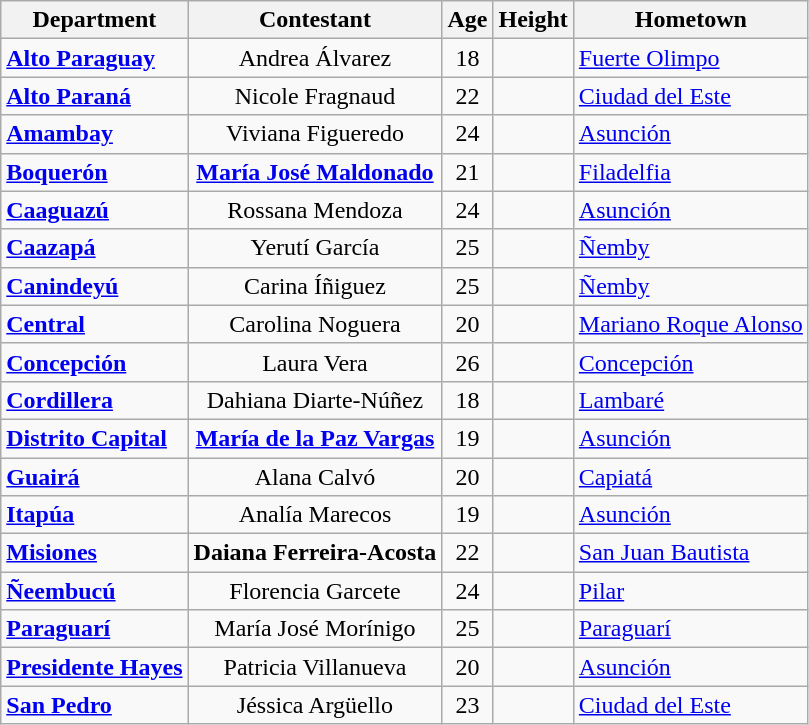<table class="sortable wikitable">
<tr>
<th>Department</th>
<th>Contestant</th>
<th>Age</th>
<th>Height</th>
<th>Hometown</th>
</tr>
<tr>
<td> <strong><a href='#'>Alto Paraguay</a></strong></td>
<td style="text-align: center;">Andrea Álvarez</td>
<td style="text-align: center;">18</td>
<td style="text-align: center;"></td>
<td><a href='#'>Fuerte Olimpo</a></td>
</tr>
<tr>
<td> <strong><a href='#'>Alto Paraná</a></strong></td>
<td style="text-align: center;">Nicole Fragnaud</td>
<td style="text-align: center;">22</td>
<td style="text-align: center;"></td>
<td><a href='#'>Ciudad del Este</a></td>
</tr>
<tr>
<td> <strong><a href='#'>Amambay</a></strong></td>
<td style="text-align: center;">Viviana Figueredo</td>
<td style="text-align: center;">24</td>
<td style="text-align: center;"></td>
<td><a href='#'>Asunción</a></td>
</tr>
<tr>
<td> <strong><a href='#'>Boquerón</a></strong></td>
<td style="text-align: center;"><strong><a href='#'>María José Maldonado</a></strong></td>
<td style="text-align: center;">21</td>
<td style="text-align: center;"></td>
<td><a href='#'>Filadelfia</a></td>
</tr>
<tr>
<td> <strong><a href='#'>Caaguazú</a></strong></td>
<td style="text-align: center;">Rossana Mendoza</td>
<td style="text-align: center;">24</td>
<td style="text-align: center;"></td>
<td><a href='#'>Asunción</a></td>
</tr>
<tr>
<td> <strong><a href='#'>Caazapá</a></strong></td>
<td style="text-align: center;">Yerutí García</td>
<td style="text-align: center;">25</td>
<td style="text-align: center;"></td>
<td><a href='#'>Ñemby</a></td>
</tr>
<tr>
<td> <strong><a href='#'>Canindeyú</a></strong></td>
<td style="text-align: center;">Carina Íñiguez</td>
<td style="text-align: center;">25</td>
<td style="text-align: center;"></td>
<td><a href='#'>Ñemby</a></td>
</tr>
<tr>
<td> <strong><a href='#'>Central</a></strong></td>
<td style="text-align: center;">Carolina Noguera</td>
<td style="text-align: center;">20</td>
<td style="text-align: center;"></td>
<td><a href='#'>Mariano Roque Alonso</a></td>
</tr>
<tr>
<td> <strong><a href='#'>Concepción</a></strong></td>
<td style="text-align: center;">Laura Vera</td>
<td style="text-align: center;">26</td>
<td style="text-align: center;"></td>
<td><a href='#'>Concepción</a></td>
</tr>
<tr>
<td> <strong><a href='#'>Cordillera</a></strong></td>
<td style="text-align: center;">Dahiana Diarte-Núñez</td>
<td style="text-align: center;">18</td>
<td style="text-align: center;"></td>
<td><a href='#'>Lambaré</a></td>
</tr>
<tr>
<td> <strong><a href='#'>Distrito Capital</a></strong></td>
<td style="text-align: center;"><strong><a href='#'>María de la Paz Vargas</a></strong></td>
<td style="text-align: center;">19</td>
<td style="text-align: center;"></td>
<td><a href='#'>Asunción</a></td>
</tr>
<tr>
<td> <strong><a href='#'>Guairá</a></strong></td>
<td style="text-align: center;">Alana Calvó</td>
<td style="text-align: center;">20</td>
<td style="text-align: center;"></td>
<td><a href='#'>Capiatá</a></td>
</tr>
<tr>
<td> <strong><a href='#'>Itapúa</a></strong></td>
<td style="text-align: center;">Analía Marecos</td>
<td style="text-align: center;">19</td>
<td style="text-align: center;"></td>
<td><a href='#'>Asunción</a></td>
</tr>
<tr>
<td> <strong><a href='#'>Misiones</a></strong></td>
<td style="text-align: center;"><strong>Daiana Ferreira-Acosta</strong></td>
<td style="text-align: center;">22</td>
<td style="text-align: center;"></td>
<td><a href='#'>San Juan Bautista</a></td>
</tr>
<tr>
<td> <strong><a href='#'>Ñeembucú</a></strong></td>
<td style="text-align: center;">Florencia Garcete</td>
<td style="text-align: center;">24</td>
<td style="text-align: center;"></td>
<td><a href='#'>Pilar</a></td>
</tr>
<tr>
<td> <strong><a href='#'>Paraguarí</a></strong></td>
<td style="text-align: center;">María José Morínigo</td>
<td style="text-align: center;">25</td>
<td style="text-align: center;"></td>
<td><a href='#'>Paraguarí</a></td>
</tr>
<tr>
<td> <strong><a href='#'>Presidente Hayes</a></strong></td>
<td style="text-align: center;">Patricia Villanueva</td>
<td style="text-align: center;">20</td>
<td style="text-align: center;"></td>
<td><a href='#'>Asunción</a></td>
</tr>
<tr>
<td> <strong><a href='#'>San Pedro</a></strong></td>
<td style="text-align: center;">Jéssica Argüello</td>
<td style="text-align: center;">23</td>
<td style="text-align: center;"></td>
<td><a href='#'>Ciudad del Este</a></td>
</tr>
</table>
